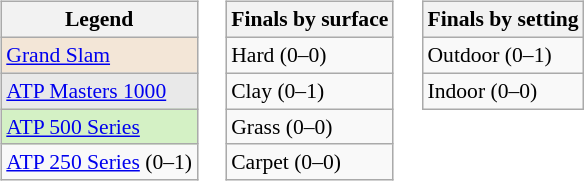<table>
<tr valign=top>
<td><br><table class=wikitable style=font-size:90%>
<tr>
<th>Legend</th>
</tr>
<tr style="background:#f3e6d7;">
<td><a href='#'>Grand Slam</a></td>
</tr>
<tr style="background:#e9e9e9;">
<td><a href='#'>ATP Masters 1000</a></td>
</tr>
<tr style="background:#d4f1c5;">
<td><a href='#'>ATP 500 Series</a></td>
</tr>
<tr>
<td><a href='#'>ATP 250 Series</a> (0–1)</td>
</tr>
</table>
</td>
<td><br><table class=wikitable style=font-size:90%>
<tr>
<th>Finals by surface</th>
</tr>
<tr>
<td>Hard (0–0)</td>
</tr>
<tr>
<td>Clay (0–1)</td>
</tr>
<tr>
<td>Grass (0–0)</td>
</tr>
<tr>
<td>Carpet (0–0)</td>
</tr>
</table>
</td>
<td><br><table class=wikitable style=font-size:90%>
<tr>
<th>Finals by setting</th>
</tr>
<tr>
<td>Outdoor (0–1)</td>
</tr>
<tr>
<td>Indoor (0–0)</td>
</tr>
</table>
</td>
</tr>
</table>
